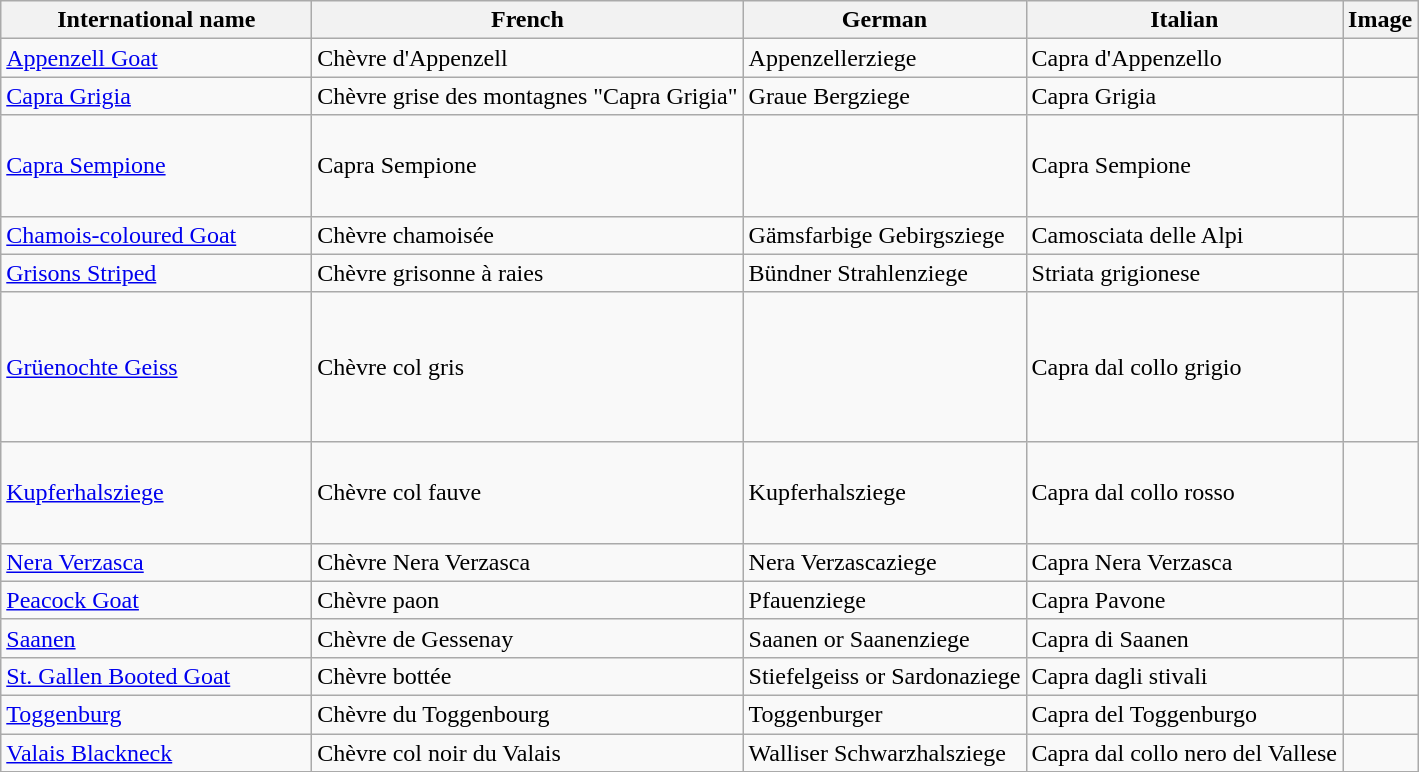<table class="wikitable">
<tr>
<th>International name</th>
<th>French</th>
<th>German</th>
<th>Italian</th>
<th>Image</th>
</tr>
<tr>
<td style="width: 200px;"><a href='#'>Appenzell Goat</a></td>
<td>Chèvre d'Appenzell</td>
<td>Appenzellerziege</td>
<td>Capra d'Appenzello</td>
<td><br></td>
</tr>
<tr>
<td><a href='#'>Capra Grigia</a></td>
<td>Chèvre grise des montagnes "Capra Grigia"</td>
<td>Graue Bergziege</td>
<td>Capra Grigia</td>
<td></td>
</tr>
<tr>
<td><a href='#'>Capra Sempione</a></td>
<td>Capra Sempione</td>
<td></td>
<td>Capra Sempione</td>
<td style="height: 60px;"></td>
</tr>
<tr>
<td><a href='#'>Chamois-coloured Goat</a></td>
<td>Chèvre chamoisée</td>
<td>Gämsfarbige Gebirgsziege</td>
<td>Camosciata delle Alpi</td>
<td></td>
</tr>
<tr>
<td><a href='#'>Grisons Striped</a></td>
<td>Chèvre grisonne à raies</td>
<td>Bündner Strahlenziege</td>
<td>Striata grigionese</td>
<td></td>
</tr>
<tr style="height: 100px;">
<td><a href='#'>Grüenochte Geiss</a></td>
<td>Chèvre col gris</td>
<td></td>
<td>Capra dal collo grigio</td>
<td style="height: 60px;"></td>
</tr>
<tr>
<td><a href='#'>Kupferhalsziege</a></td>
<td>Chèvre col fauve</td>
<td>Kupferhalsziege</td>
<td>Capra dal collo rosso</td>
<td style="height: 60px;"></td>
</tr>
<tr>
<td><a href='#'>Nera Verzasca</a></td>
<td>Chèvre Nera Verzasca</td>
<td>Nera Verzascaziege</td>
<td>Capra Nera Verzasca</td>
<td></td>
</tr>
<tr>
<td><a href='#'>Peacock Goat</a></td>
<td>Chèvre paon</td>
<td>Pfauenziege</td>
<td>Capra Pavone</td>
<td><br></td>
</tr>
<tr>
<td><a href='#'>Saanen</a></td>
<td>Chèvre de Gessenay</td>
<td>Saanen or Saanenziege</td>
<td>Capra di Saanen</td>
<td><br></td>
</tr>
<tr>
<td><a href='#'>St. Gallen Booted Goat</a></td>
<td>Chèvre bottée</td>
<td>Stiefelgeiss or Sardonaziege</td>
<td>Capra dagli stivali</td>
<td><br></td>
</tr>
<tr>
<td><a href='#'>Toggenburg</a></td>
<td>Chèvre du Toggenbourg</td>
<td>Toggenburger</td>
<td>Capra del Toggenburgo</td>
<td><br></td>
</tr>
<tr>
<td><a href='#'>Valais Blackneck</a></td>
<td>Chèvre col noir du Valais</td>
<td>Walliser Schwarzhalsziege</td>
<td>Capra dal collo nero del Vallese</td>
<td><br></td>
</tr>
<tr>
</tr>
</table>
